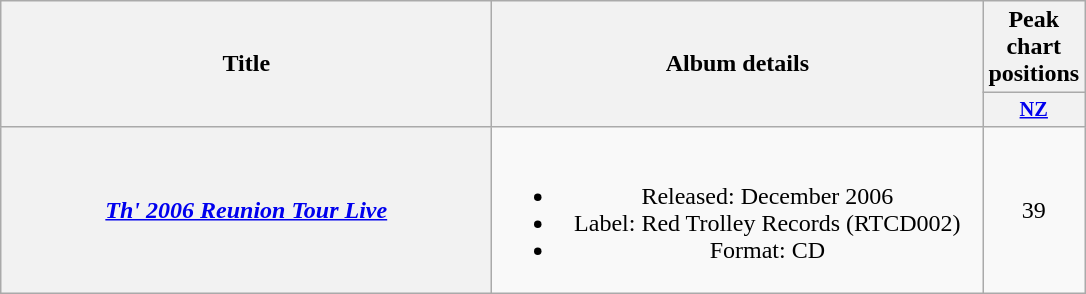<table class="wikitable plainrowheaders" style="text-align:center;" border="1">
<tr>
<th scope="col" rowspan="2" style="width:20em;">Title</th>
<th scope="col" rowspan="2" style="width:20em;">Album details</th>
<th scope="col" colspan="1">Peak chart<br>positions</th>
</tr>
<tr>
<th style="width:3em;font-size:85%"><a href='#'>NZ</a><br></th>
</tr>
<tr>
<th scope="row"><em><a href='#'>Th' 2006 Reunion Tour Live</a></em></th>
<td><br><ul><li>Released: December 2006</li><li>Label: Red Trolley Records (RTCD002)</li><li>Format: CD</li></ul></td>
<td>39</td>
</tr>
</table>
